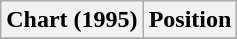<table class="wikitable plainrowheaders" style="text-align:center">
<tr>
<th scope="col">Chart (1995)</th>
<th scope="col">Position</th>
</tr>
<tr>
</tr>
</table>
